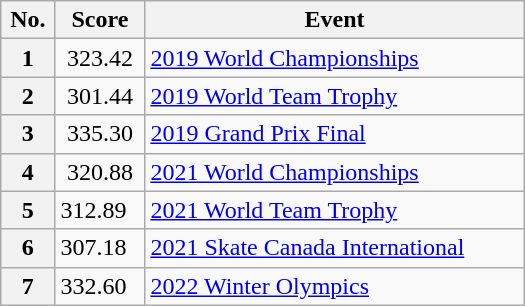<table class="wikitable" width=350px style="float:left; margin-right:1em">
<tr>
<th scope=col>No.</th>
<th scope=col>Score</th>
<th scope=col>Event</th>
</tr>
<tr>
<th scope=row>1</th>
<td align=center>323.42</td>
<td> <a href='#'>2019 World Championships</a></td>
</tr>
<tr>
<th scope=row>2</th>
<td align=center>301.44</td>
<td> <a href='#'>2019 World Team Trophy</a></td>
</tr>
<tr>
<th scope=row>3</th>
<td align=center>335.30</td>
<td> <a href='#'>2019 Grand Prix Final</a></td>
</tr>
<tr>
<th scope=row>4</th>
<td align=center>320.88</td>
<td> <a href='#'>2021 World Championships</a></td>
</tr>
<tr>
<th>5</th>
<td>312.89</td>
<td> <a href='#'>2021 World Team Trophy</a></td>
</tr>
<tr>
<th>6</th>
<td>307.18</td>
<td> <a href='#'>2021 Skate Canada International</a></td>
</tr>
<tr>
<th>7</th>
<td>332.60</td>
<td> <a href='#'>2022 Winter Olympics</a></td>
</tr>
</table>
